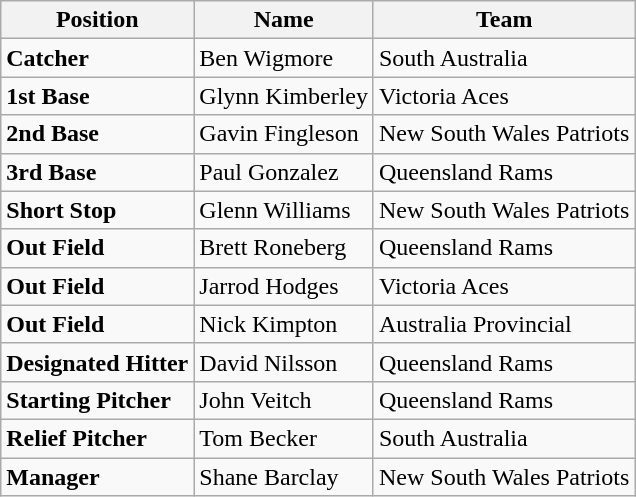<table class="wikitable">
<tr>
<th>Position</th>
<th>Name</th>
<th>Team</th>
</tr>
<tr>
<td><strong>Catcher</strong></td>
<td>Ben Wigmore</td>
<td>South Australia</td>
</tr>
<tr>
<td><strong>1st Base</strong></td>
<td>Glynn Kimberley</td>
<td>Victoria Aces</td>
</tr>
<tr>
<td><strong>2nd Base</strong></td>
<td>Gavin Fingleson</td>
<td>New South Wales Patriots</td>
</tr>
<tr>
<td><strong>3rd Base</strong></td>
<td>Paul Gonzalez</td>
<td>Queensland Rams</td>
</tr>
<tr>
<td><strong>Short Stop</strong></td>
<td>Glenn Williams</td>
<td>New South Wales Patriots</td>
</tr>
<tr>
<td><strong>Out Field</strong></td>
<td>Brett Roneberg</td>
<td>Queensland Rams</td>
</tr>
<tr>
<td><strong>Out Field</strong></td>
<td>Jarrod Hodges</td>
<td>Victoria Aces</td>
</tr>
<tr>
<td><strong>Out Field</strong></td>
<td>Nick Kimpton</td>
<td>Australia Provincial</td>
</tr>
<tr>
<td><strong>Designated Hitter</strong></td>
<td>David Nilsson</td>
<td>Queensland Rams</td>
</tr>
<tr>
<td><strong>Starting Pitcher</strong></td>
<td>John Veitch</td>
<td>Queensland Rams</td>
</tr>
<tr>
<td><strong>Relief Pitcher</strong></td>
<td>Tom Becker</td>
<td>South Australia</td>
</tr>
<tr>
<td><strong>Manager</strong></td>
<td>Shane Barclay</td>
<td>New South Wales Patriots</td>
</tr>
</table>
